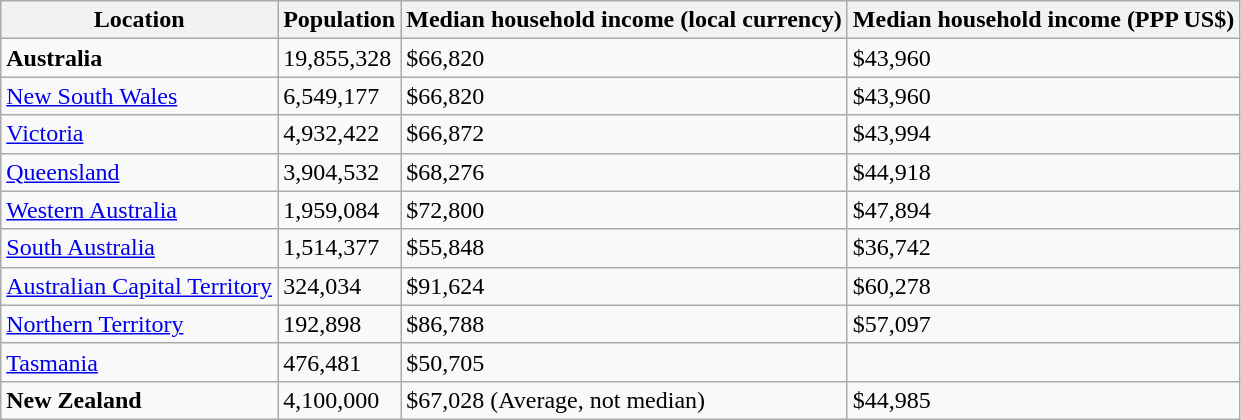<table class="wikitable sortable">
<tr>
<th>Location</th>
<th>Population</th>
<th>Median household income (local currency)</th>
<th>Median household income (PPP US$)</th>
</tr>
<tr>
<td><strong>Australia</strong></td>
<td>19,855,328</td>
<td>$66,820</td>
<td>$43,960</td>
</tr>
<tr>
<td><a href='#'>New South Wales</a></td>
<td>6,549,177</td>
<td>$66,820</td>
<td>$43,960</td>
</tr>
<tr>
<td><a href='#'>Victoria</a></td>
<td>4,932,422</td>
<td>$66,872</td>
<td>$43,994</td>
</tr>
<tr>
<td><a href='#'>Queensland</a></td>
<td>3,904,532</td>
<td>$68,276</td>
<td>$44,918</td>
</tr>
<tr>
<td><a href='#'>Western Australia</a></td>
<td>1,959,084</td>
<td>$72,800</td>
<td>$47,894</td>
</tr>
<tr>
<td><a href='#'>South Australia</a></td>
<td>1,514,377</td>
<td>$55,848</td>
<td>$36,742</td>
</tr>
<tr>
<td><a href='#'>Australian Capital Territory</a></td>
<td>324,034</td>
<td>$91,624</td>
<td>$60,278</td>
</tr>
<tr>
<td><a href='#'>Northern Territory</a></td>
<td>192,898</td>
<td>$86,788</td>
<td>$57,097</td>
</tr>
<tr>
<td><a href='#'>Tasmania</a></td>
<td>476,481</td>
<td>$50,705</td>
</tr>
<tr>
<td><strong>New Zealand</strong></td>
<td>4,100,000</td>
<td>$67,028  (Average, not median)</td>
<td>$44,985</td>
</tr>
</table>
